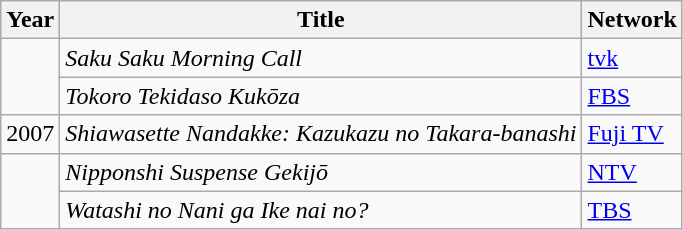<table class="wikitable">
<tr>
<th>Year</th>
<th>Title</th>
<th>Network</th>
</tr>
<tr>
<td rowspan="2"></td>
<td><em>Saku Saku Morning Call</em></td>
<td><a href='#'>tvk</a></td>
</tr>
<tr>
<td><em>Tokoro Tekidaso Kukōza</em></td>
<td><a href='#'>FBS</a></td>
</tr>
<tr>
<td>2007</td>
<td><em>Shiawasette Nandakke: Kazukazu no Takara-banashi</em></td>
<td><a href='#'>Fuji TV</a></td>
</tr>
<tr>
<td rowspan="2"></td>
<td><em>Nipponshi Suspense Gekijō</em></td>
<td><a href='#'>NTV</a></td>
</tr>
<tr>
<td><em>Watashi no Nani ga Ike nai no?</em></td>
<td><a href='#'>TBS</a></td>
</tr>
</table>
